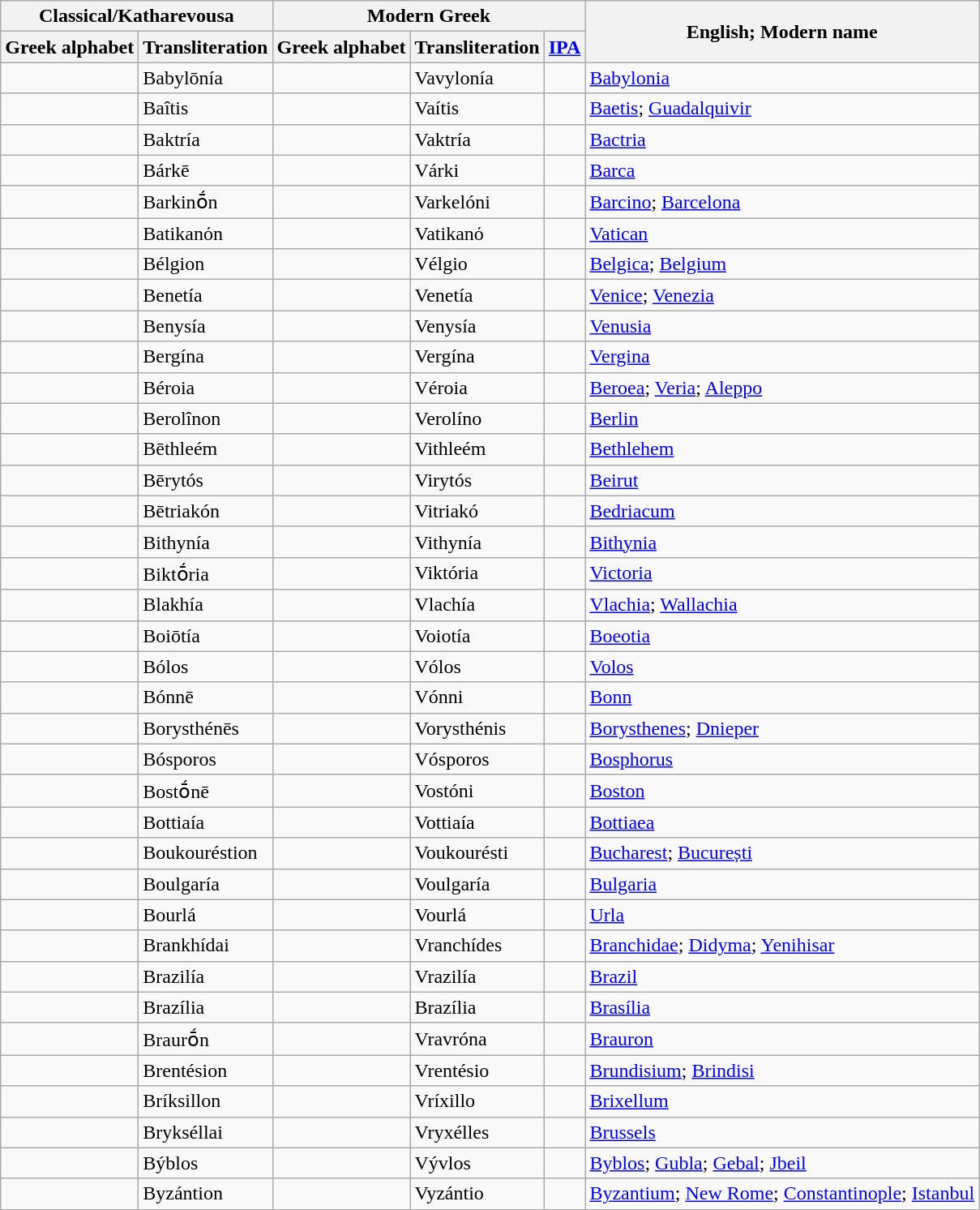<table class="wikitable">
<tr>
<th colspan="2">Classical/Katharevousa</th>
<th colspan="3">Modern Greek</th>
<th rowspan="2">English; Modern name</th>
</tr>
<tr>
<th>Greek alphabet</th>
<th>Transliteration</th>
<th>Greek alphabet</th>
<th>Transliteration</th>
<th><a href='#'>IPA</a></th>
</tr>
<tr>
<td></td>
<td>Babylōnía</td>
<td></td>
<td>Vavylonía</td>
<td></td>
<td><a href='#'>Babylonia</a></td>
</tr>
<tr>
<td></td>
<td>Baîtis</td>
<td></td>
<td>Vaítis</td>
<td></td>
<td><a href='#'>Baetis</a>; <a href='#'>Guadalquivir</a></td>
</tr>
<tr>
<td></td>
<td>Baktría</td>
<td></td>
<td>Vaktría</td>
<td></td>
<td><a href='#'>Bactria</a></td>
</tr>
<tr>
<td></td>
<td>Bárkē</td>
<td></td>
<td>Várki</td>
<td></td>
<td><a href='#'>Barca</a></td>
</tr>
<tr>
<td></td>
<td>Barkinṓn</td>
<td></td>
<td>Varkelóni</td>
<td></td>
<td><a href='#'>Barcino</a>; <a href='#'>Barcelona</a></td>
</tr>
<tr>
<td></td>
<td>Batikanόn</td>
<td></td>
<td>Vatikanό</td>
<td></td>
<td><a href='#'>Vatican</a></td>
</tr>
<tr>
<td></td>
<td>Bélgion</td>
<td></td>
<td>Vélgio</td>
<td></td>
<td><a href='#'>Belgica</a>; <a href='#'>Belgium</a></td>
</tr>
<tr>
<td></td>
<td>Benetía</td>
<td></td>
<td>Venetía</td>
<td></td>
<td><a href='#'>Venice</a>; <a href='#'>Venezia</a></td>
</tr>
<tr>
<td></td>
<td>Benysía</td>
<td></td>
<td>Venysía</td>
<td></td>
<td><a href='#'>Venusia</a></td>
</tr>
<tr>
<td></td>
<td>Bergína</td>
<td></td>
<td>Vergína</td>
<td></td>
<td><a href='#'>Vergina</a></td>
</tr>
<tr>
<td></td>
<td>Béroia</td>
<td></td>
<td>Véroia</td>
<td></td>
<td><a href='#'>Beroea</a>; <a href='#'>Veria</a>; <a href='#'>Aleppo</a></td>
</tr>
<tr>
<td></td>
<td>Berolînon</td>
<td></td>
<td>Verolíno</td>
<td></td>
<td><a href='#'>Berlin</a></td>
</tr>
<tr>
<td></td>
<td>Bēthleém</td>
<td></td>
<td>Vithleém</td>
<td></td>
<td><a href='#'>Bethlehem</a></td>
</tr>
<tr>
<td></td>
<td>Bērytós</td>
<td></td>
<td>Virytós</td>
<td></td>
<td><a href='#'>Beirut</a></td>
</tr>
<tr>
<td></td>
<td>Bētriakón</td>
<td></td>
<td>Vitriakó</td>
<td></td>
<td><a href='#'>Bedriacum</a></td>
</tr>
<tr>
<td></td>
<td>Bithynía</td>
<td></td>
<td>Vithynía</td>
<td></td>
<td><a href='#'>Bithynia</a></td>
</tr>
<tr>
<td></td>
<td>Biktṓria</td>
<td></td>
<td>Viktória</td>
<td></td>
<td><a href='#'>Victoria</a></td>
</tr>
<tr>
<td></td>
<td>Blakhía</td>
<td></td>
<td>Vlachía</td>
<td></td>
<td><a href='#'>Vlachia</a>; <a href='#'>Wallachia</a></td>
</tr>
<tr>
<td></td>
<td>Boiōtía</td>
<td></td>
<td>Voiotía</td>
<td></td>
<td><a href='#'>Boeotia</a></td>
</tr>
<tr>
<td></td>
<td>Bólos</td>
<td></td>
<td>Vólos</td>
<td></td>
<td><a href='#'>Volos</a></td>
</tr>
<tr>
<td></td>
<td>Bónnē</td>
<td></td>
<td>Vónni</td>
<td></td>
<td><a href='#'>Bonn</a></td>
</tr>
<tr>
<td></td>
<td>Borysthénēs</td>
<td></td>
<td>Vorysthénis</td>
<td></td>
<td><a href='#'>Borysthenes</a>; <a href='#'>Dnieper</a></td>
</tr>
<tr>
<td></td>
<td>Bósporos</td>
<td></td>
<td>Vósporos</td>
<td></td>
<td><a href='#'>Bosphorus</a></td>
</tr>
<tr>
<td></td>
<td>Bostṓnē</td>
<td></td>
<td>Vostóni</td>
<td></td>
<td><a href='#'>Boston</a></td>
</tr>
<tr>
<td></td>
<td>Bottiaía</td>
<td></td>
<td>Vottiaía</td>
<td></td>
<td><a href='#'>Bottiaea</a></td>
</tr>
<tr>
<td></td>
<td>Boukouréstion</td>
<td></td>
<td>Voukourésti</td>
<td></td>
<td><a href='#'>Bucharest</a>; <a href='#'>București</a></td>
</tr>
<tr>
<td></td>
<td>Boulgaría</td>
<td></td>
<td>Voulgaría</td>
<td></td>
<td><a href='#'>Bulgaria</a></td>
</tr>
<tr>
<td></td>
<td>Bourlá</td>
<td></td>
<td>Vourlá</td>
<td></td>
<td><a href='#'>Urla</a></td>
</tr>
<tr>
<td></td>
<td>Brankhídai</td>
<td></td>
<td>Vranchídes</td>
<td></td>
<td><a href='#'>Branchidae</a>; <a href='#'>Didyma</a>; <a href='#'>Yenihisar</a></td>
</tr>
<tr>
<td></td>
<td>Brazilía</td>
<td></td>
<td>Vrazilía</td>
<td></td>
<td><a href='#'>Brazil</a></td>
</tr>
<tr>
<td></td>
<td>Brazília</td>
<td></td>
<td>Βrazília</td>
<td></td>
<td><a href='#'>Brasília</a></td>
</tr>
<tr>
<td></td>
<td>Braurṓn</td>
<td></td>
<td>Vravróna</td>
<td></td>
<td><a href='#'>Brauron</a></td>
</tr>
<tr>
<td></td>
<td>Brentésion</td>
<td></td>
<td>Vrentésio</td>
<td></td>
<td><a href='#'>Brundisium</a>; <a href='#'>Brindisi</a></td>
</tr>
<tr>
<td></td>
<td>Bríksillon</td>
<td></td>
<td>Vríxillo</td>
<td></td>
<td><a href='#'>Brixellum</a></td>
</tr>
<tr>
<td></td>
<td>Brykséllai</td>
<td></td>
<td>Vryxélles</td>
<td></td>
<td><a href='#'>Brussels</a></td>
</tr>
<tr>
<td></td>
<td>Býblos</td>
<td></td>
<td>Vývlos</td>
<td></td>
<td><a href='#'>Byblos</a>; <a href='#'>Gubla</a>; <a href='#'>Gebal</a>; <a href='#'>Jbeil</a></td>
</tr>
<tr>
<td></td>
<td>Byzántion</td>
<td></td>
<td>Vyzántio</td>
<td></td>
<td><a href='#'>Byzantium</a>; <a href='#'>New Rome</a>; <a href='#'>Constantinople</a>; <a href='#'>Istanbul</a></td>
</tr>
</table>
